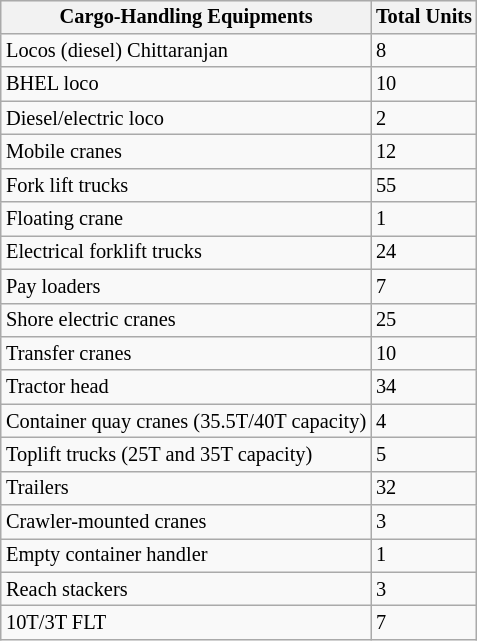<table class="wikitable sortable" style="font-size: 85%" align=right>
<tr>
<th>Cargo-Handling Equipments</th>
<th>Total Units</th>
</tr>
<tr>
<td>Locos (diesel) Chittaranjan</td>
<td>8</td>
</tr>
<tr>
<td>BHEL loco</td>
<td>10</td>
</tr>
<tr>
<td>Diesel/electric loco</td>
<td>2</td>
</tr>
<tr>
<td>Mobile cranes</td>
<td>12</td>
</tr>
<tr>
<td>Fork lift trucks</td>
<td>55</td>
</tr>
<tr>
<td>Floating crane</td>
<td>1</td>
</tr>
<tr>
<td>Electrical forklift trucks</td>
<td>24</td>
</tr>
<tr>
<td>Pay loaders</td>
<td>7</td>
</tr>
<tr>
<td>Shore electric cranes</td>
<td>25</td>
</tr>
<tr>
<td>Transfer cranes</td>
<td>10</td>
</tr>
<tr>
<td>Tractor head</td>
<td>34</td>
</tr>
<tr>
<td>Container quay cranes (35.5T/40T capacity)</td>
<td>4</td>
</tr>
<tr>
<td>Toplift trucks (25T and 35T capacity)</td>
<td>5</td>
</tr>
<tr>
<td>Trailers</td>
<td>32</td>
</tr>
<tr>
<td>Crawler-mounted cranes</td>
<td>3</td>
</tr>
<tr>
<td>Empty container handler</td>
<td>1</td>
</tr>
<tr>
<td>Reach stackers</td>
<td>3</td>
</tr>
<tr>
<td>10T/3T FLT</td>
<td>7</td>
</tr>
</table>
